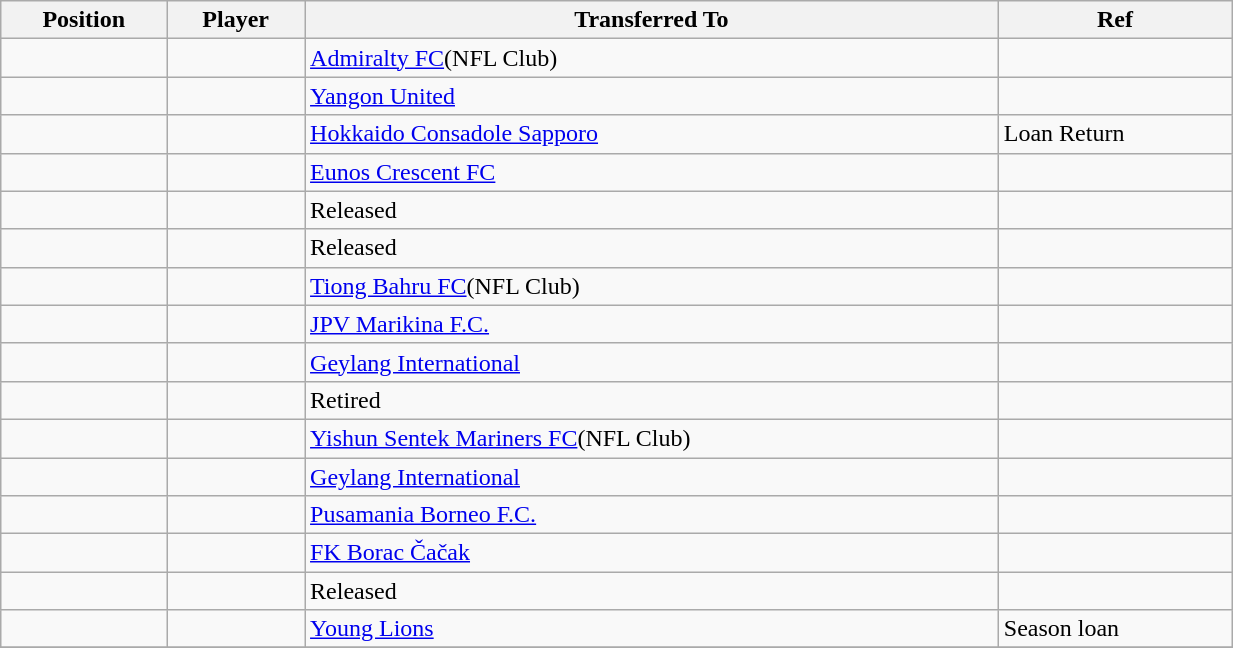<table class="wikitable sortable" style="width:65%; text-align:center; font-size:100%; text-align:left;">
<tr>
<th><strong>Position</strong></th>
<th><strong>Player</strong></th>
<th><strong>Transferred To</strong></th>
<th><strong>Ref</strong></th>
</tr>
<tr>
<td></td>
<td></td>
<td> <a href='#'>Admiralty FC</a>(NFL Club)</td>
<td></td>
</tr>
<tr>
<td></td>
<td></td>
<td><a href='#'>Yangon United</a></td>
<td></td>
</tr>
<tr>
<td></td>
<td></td>
<td><a href='#'>Hokkaido Consadole Sapporo</a></td>
<td>Loan Return</td>
</tr>
<tr>
<td></td>
<td></td>
<td> <a href='#'>Eunos Crescent FC</a></td>
<td></td>
</tr>
<tr>
<td></td>
<td></td>
<td>Released</td>
<td></td>
</tr>
<tr>
<td></td>
<td></td>
<td>Released</td>
<td></td>
</tr>
<tr>
<td></td>
<td></td>
<td> <a href='#'>Tiong Bahru FC</a>(NFL Club)</td>
<td></td>
</tr>
<tr>
<td></td>
<td></td>
<td><a href='#'>JPV Marikina F.C.</a></td>
<td></td>
</tr>
<tr>
<td></td>
<td></td>
<td> <a href='#'>Geylang International</a></td>
<td></td>
</tr>
<tr>
<td></td>
<td></td>
<td>Retired</td>
<td></td>
</tr>
<tr>
<td></td>
<td></td>
<td> <a href='#'>Yishun Sentek Mariners FC</a>(NFL Club)</td>
<td></td>
</tr>
<tr>
<td></td>
<td></td>
<td> <a href='#'>Geylang International</a></td>
<td></td>
</tr>
<tr>
<td></td>
<td></td>
<td> <a href='#'>Pusamania Borneo F.C.</a></td>
<td></td>
</tr>
<tr>
<td></td>
<td></td>
<td><a href='#'>FK Borac Čačak</a></td>
<td></td>
</tr>
<tr>
<td></td>
<td></td>
<td>Released</td>
<td></td>
</tr>
<tr>
<td></td>
<td></td>
<td> <a href='#'>Young Lions</a></td>
<td>Season loan</td>
</tr>
<tr>
</tr>
</table>
